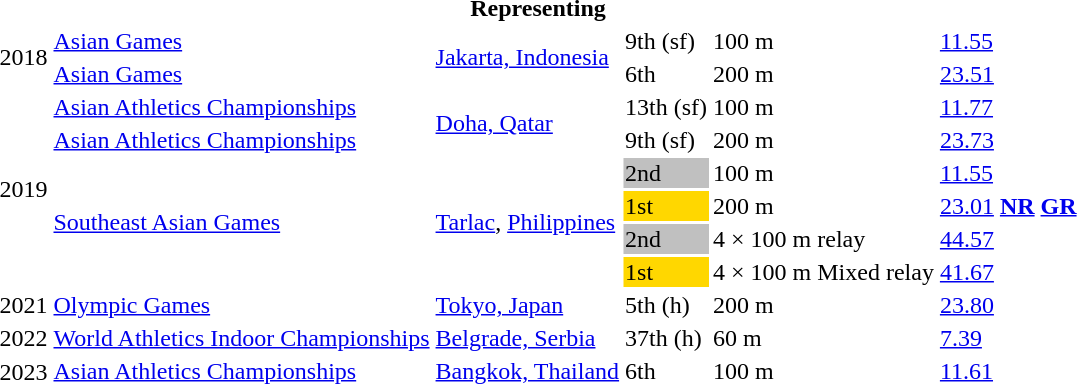<table>
<tr>
<th colspan="6">Representing </th>
</tr>
<tr>
<td rowspan=2>2018</td>
<td><a href='#'>Asian Games</a></td>
<td rowspan=2><a href='#'>Jakarta, Indonesia</a></td>
<td>9th (sf)</td>
<td>100 m</td>
<td><a href='#'>11.55</a></td>
</tr>
<tr>
<td><a href='#'>Asian Games</a></td>
<td>6th</td>
<td>200 m</td>
<td><a href='#'>23.51</a></td>
</tr>
<tr>
<td rowspan=6>2019</td>
<td><a href='#'>Asian Athletics Championships</a></td>
<td rowspan=2><a href='#'>Doha, Qatar</a></td>
<td>13th (sf)</td>
<td>100 m</td>
<td><a href='#'>11.77</a></td>
</tr>
<tr>
<td><a href='#'>Asian Athletics Championships</a></td>
<td>9th (sf)</td>
<td>200 m</td>
<td><a href='#'>23.73</a></td>
</tr>
<tr>
<td rowspan=4><a href='#'>Southeast Asian Games</a></td>
<td rowspan=4><a href='#'>Tarlac</a>, <a href='#'>Philippines</a></td>
<td bgcolor=silver>2nd</td>
<td>100 m</td>
<td><a href='#'>11.55</a></td>
</tr>
<tr>
<td bgcolor=gold>1st</td>
<td>200 m</td>
<td><a href='#'>23.01</a> <strong><a href='#'>NR</a></strong> <strong><a href='#'>GR</a></strong></td>
</tr>
<tr>
<td bgcolor=silver>2nd</td>
<td>4 × 100 m relay</td>
<td><a href='#'>44.57</a></td>
</tr>
<tr>
<td bgcolor=gold>1st</td>
<td>4 × 100 m Mixed relay</td>
<td><a href='#'>41.67</a></td>
</tr>
<tr>
<td>2021</td>
<td><a href='#'>Olympic Games</a></td>
<td><a href='#'>Tokyo, Japan</a></td>
<td>5th (h)</td>
<td>200 m</td>
<td><a href='#'>23.80</a></td>
</tr>
<tr>
<td>2022</td>
<td><a href='#'>World Athletics Indoor Championships</a></td>
<td><a href='#'>Belgrade, Serbia</a></td>
<td>37th (h)</td>
<td>60 m</td>
<td><a href='#'>7.39</a> </td>
</tr>
<tr>
<td rowspan=2>2023</td>
<td><a href='#'>Asian Athletics Championships</a></td>
<td><a href='#'>Bangkok, Thailand</a></td>
<td>6th</td>
<td>100 m</td>
<td><a href='#'>11.61</a></td>
</tr>
<tr>
</tr>
</table>
